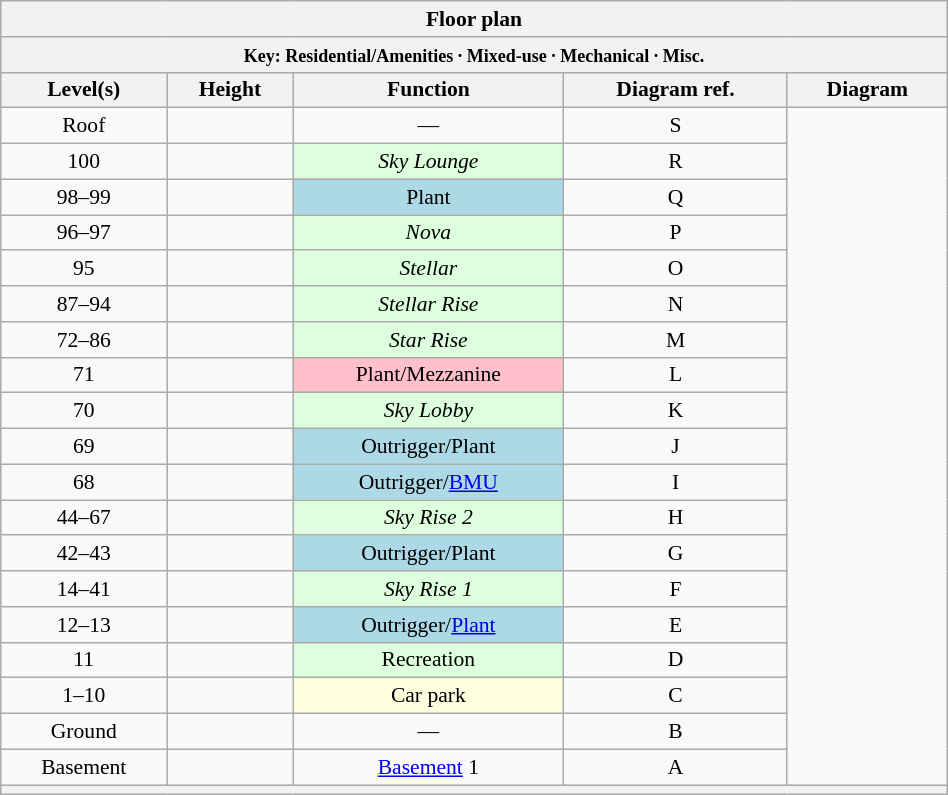<table class="wikitable collapsible collapsed" style="text-align:center; font-size:90%; width:50%;">
<tr>
<th colspan="5">Floor plan</th>
</tr>
<tr>
<th colspan="5"><small>Key:  Residential/Amenities ·  Mixed-use ·  Mechanical ·  Misc.</small></th>
</tr>
<tr>
<th>Level(s)</th>
<th>Height</th>
<th>Function</th>
<th>Diagram ref.</th>
<th>Diagram</th>
</tr>
<tr>
<td>Roof</td>
<td></td>
<td>—</td>
<td>S</td>
<td rowspan="19"></td>
</tr>
<tr>
<td>100</td>
<td></td>
<td style="background:#dfd;"><em>Sky Lounge</em></td>
<td>R</td>
</tr>
<tr>
<td>98–99</td>
<td></td>
<td style="background:#ADD8E6;">Plant</td>
<td>Q</td>
</tr>
<tr>
<td>96–97</td>
<td></td>
<td style="background:#dfd;"><em>Nova</em></td>
<td>P</td>
</tr>
<tr>
<td>95</td>
<td></td>
<td style="background:#dfd;"><em>Stellar</em></td>
<td>O</td>
</tr>
<tr>
<td>87–94</td>
<td></td>
<td style="background:#dfd;"><em>Stellar Rise</em></td>
<td>N</td>
</tr>
<tr>
<td>72–86</td>
<td></td>
<td style="background:#dfd;"><em>Star Rise</em></td>
<td>M</td>
</tr>
<tr>
<td>71</td>
<td></td>
<td style="background:pink;">Plant/Mezzanine</td>
<td>L</td>
</tr>
<tr>
<td>70</td>
<td></td>
<td style="background:#dfd;"><em>Sky Lobby</em></td>
<td>K</td>
</tr>
<tr>
<td>69</td>
<td></td>
<td style="background:#ADD8E6;">Outrigger/Plant</td>
<td>J</td>
</tr>
<tr>
<td>68</td>
<td></td>
<td style="background:#ADD8E6;">Outrigger/<a href='#'>BMU</a></td>
<td>I</td>
</tr>
<tr>
<td>44–67</td>
<td></td>
<td style="background:#dfd;"><em>Sky Rise 2</em></td>
<td>H</td>
</tr>
<tr>
<td>42–43</td>
<td></td>
<td style="background:#ADD8E6;">Outrigger/Plant</td>
<td>G</td>
</tr>
<tr>
<td>14–41</td>
<td></td>
<td style="background:#dfd;"><em>Sky Rise 1</em></td>
<td>F</td>
</tr>
<tr>
<td>12–13</td>
<td></td>
<td style="background:#ADD8E6;">Outrigger/<a href='#'>Plant</a></td>
<td>E</td>
</tr>
<tr>
<td>11</td>
<td></td>
<td style="background:#dfd;">Recreation</td>
<td>D</td>
</tr>
<tr>
<td>1–10</td>
<td></td>
<td style="background:lightyellow;">Car park</td>
<td>C</td>
</tr>
<tr>
<td>Ground</td>
<td></td>
<td>—</td>
<td>B</td>
</tr>
<tr>
<td>Basement</td>
<td></td>
<td><a href='#'>Basement</a> 1</td>
<td>A</td>
</tr>
<tr>
<th colspan="5"></th>
</tr>
</table>
